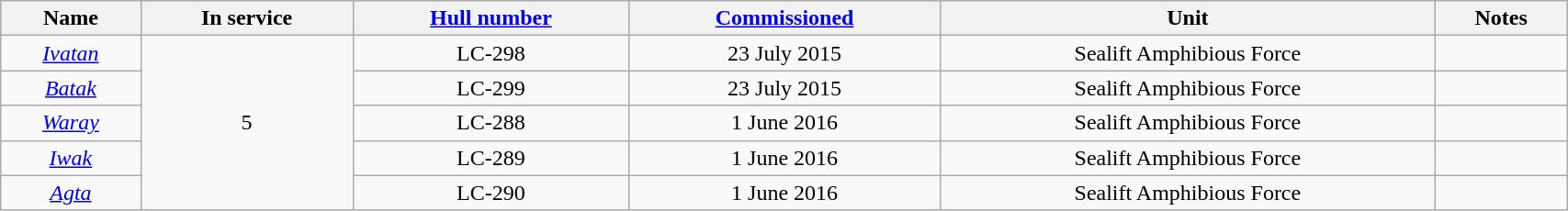<table class="wikitable"  style="width:90%; text-align:center;">
<tr style="background:lavender;">
<th>Name</th>
<th><strong>In service</strong></th>
<th><a href='#'>Hull number</a></th>
<th><a href='#'>Commissioned</a></th>
<th>Unit</th>
<th>Notes</th>
</tr>
<tr>
<td valign="top"><a href='#'><em>Ivatan</em></a></td>
<td rowspan="5">5</td>
<td>LC-298</td>
<td>23 July 2015</td>
<td>Sealift Amphibious Force</td>
<td></td>
</tr>
<tr>
<td valign="top"><a href='#'><em>Batak</em></a></td>
<td>LC-299</td>
<td>23 July 2015</td>
<td>Sealift Amphibious Force</td>
<td></td>
</tr>
<tr>
<td valign="top"><a href='#'><em>Waray</em></a></td>
<td>LC-288</td>
<td>1 June 2016</td>
<td>Sealift Amphibious Force</td>
<td></td>
</tr>
<tr>
<td valign="top"><a href='#'><em>Iwak</em></a></td>
<td>LC-289</td>
<td>1 June 2016</td>
<td>Sealift Amphibious Force</td>
<td></td>
</tr>
<tr>
<td valign="top"><a href='#'><em>Agta</em></a></td>
<td>LC-290</td>
<td>1 June 2016</td>
<td>Sealift Amphibious Force</td>
<td></td>
</tr>
</table>
